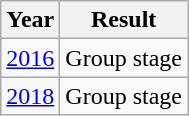<table class="wikitable">
<tr>
<th>Year</th>
<th>Result</th>
</tr>
<tr>
<td><a href='#'>2016</a></td>
<td>Group stage</td>
</tr>
<tr>
<td><a href='#'>2018</a></td>
<td>Group stage</td>
</tr>
</table>
